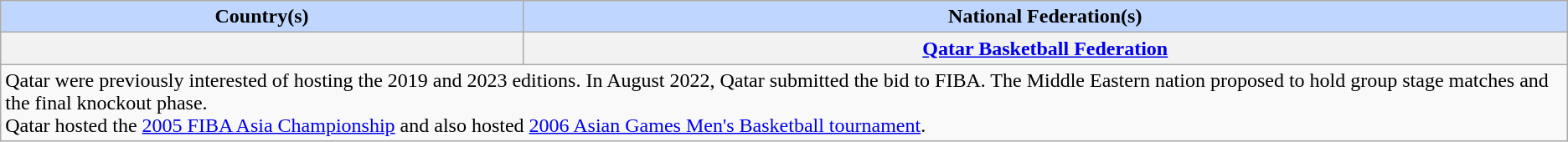<table class="wikitable plainrowheaders">
<tr>
<th style="background-color: #BFD7FF" width="25%">Country(s)</th>
<th style="background-color: #BFD7FF" width="50%">National Federation(s)</th>
</tr>
<tr>
<th style="text-align:center" scope="row"><strong></strong></th>
<th style="text-align:center" scope="row"><a href='#'>Qatar Basketball Federation</a></th>
</tr>
<tr>
<td colspan="4" style="text-align: left"> Qatar were previously interested of hosting the 2019 and 2023 editions. In August 2022, Qatar submitted the bid to FIBA. The Middle Eastern nation proposed to hold group stage matches and the final knockout phase.<br>Qatar hosted the <a href='#'>2005 FIBA Asia Championship</a> and also hosted <a href='#'>2006 Asian Games Men's Basketball tournament</a>.</td>
</tr>
</table>
